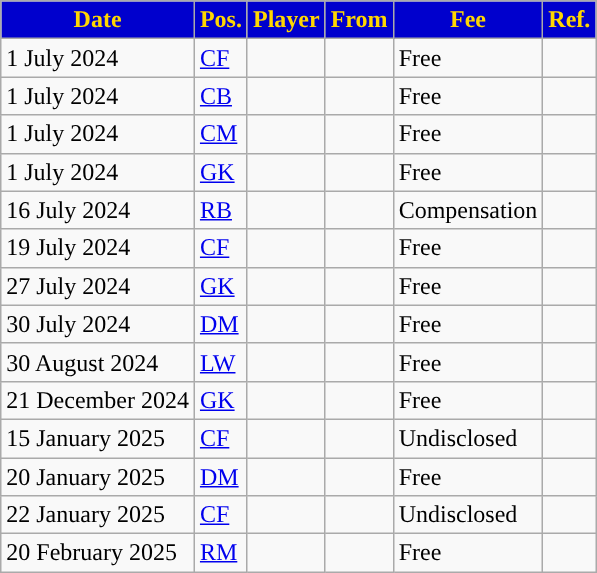<table class="wikitable plainrowheaders sortable">
<tr>
<th style="background:mediumblue;color:gold;">Date</th>
<th style="background:mediumblue;color:gold;">Pos.</th>
<th style="background:mediumblue;color:gold;">Player</th>
<th style="background:mediumblue;color:gold;">From</th>
<th style="background:mediumblue;color:gold;">Fee</th>
<th style="background:mediumblue;color:gold;">Ref.</th>
</tr>
<tr>
<td>1 July 2024</td>
<td><a href='#'>CF</a></td>
<td></td>
<td></td>
<td>Free</td>
<td></td>
</tr>
<tr>
<td>1 July 2024</td>
<td><a href='#'>CB</a></td>
<td></td>
<td></td>
<td>Free</td>
<td></td>
</tr>
<tr>
<td>1 July 2024</td>
<td><a href='#'>CM</a></td>
<td></td>
<td></td>
<td>Free</td>
<td></td>
</tr>
<tr>
<td>1 July 2024</td>
<td><a href='#'>GK</a></td>
<td></td>
<td></td>
<td>Free</td>
<td></td>
</tr>
<tr>
<td>16 July 2024</td>
<td><a href='#'>RB</a></td>
<td></td>
<td></td>
<td>Compensation</td>
<td></td>
</tr>
<tr>
<td>19 July 2024</td>
<td><a href='#'>CF</a></td>
<td></td>
<td></td>
<td>Free</td>
<td></td>
</tr>
<tr>
<td>27 July 2024</td>
<td><a href='#'>GK</a></td>
<td></td>
<td></td>
<td>Free</td>
<td></td>
</tr>
<tr>
<td>30 July 2024</td>
<td><a href='#'>DM</a></td>
<td></td>
<td></td>
<td>Free</td>
<td></td>
</tr>
<tr>
<td>30 August 2024</td>
<td><a href='#'>LW</a></td>
<td></td>
<td></td>
<td>Free</td>
<td></td>
</tr>
<tr>
<td>21 December 2024</td>
<td><a href='#'>GK</a></td>
<td></td>
<td></td>
<td>Free</td>
<td></td>
</tr>
<tr>
<td>15 January 2025</td>
<td><a href='#'>CF</a></td>
<td></td>
<td></td>
<td>Undisclosed</td>
<td></td>
</tr>
<tr>
<td>20 January 2025</td>
<td><a href='#'>DM</a></td>
<td></td>
<td></td>
<td>Free</td>
<td></td>
</tr>
<tr>
<td>22 January 2025</td>
<td><a href='#'>CF</a></td>
<td></td>
<td></td>
<td>Undisclosed</td>
<td></td>
</tr>
<tr>
<td>20 February 2025</td>
<td><a href='#'>RM</a></td>
<td></td>
<td></td>
<td>Free</td>
<td></td>
</tr>
</table>
